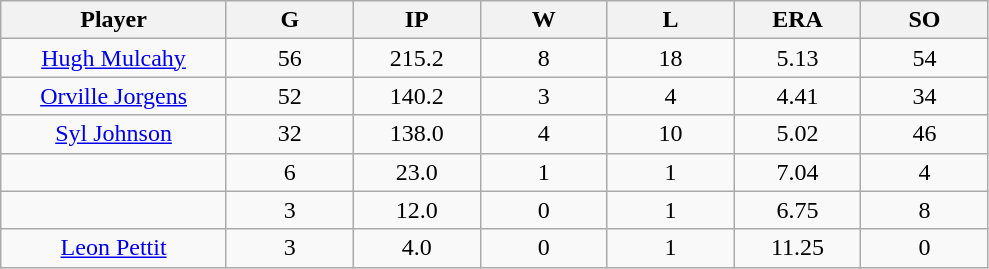<table class="wikitable sortable">
<tr>
<th bgcolor="#DDDDFF" width="16%">Player</th>
<th bgcolor="#DDDDFF" width="9%">G</th>
<th bgcolor="#DDDDFF" width="9%">IP</th>
<th bgcolor="#DDDDFF" width="9%">W</th>
<th bgcolor="#DDDDFF" width="9%">L</th>
<th bgcolor="#DDDDFF" width="9%">ERA</th>
<th bgcolor="#DDDDFF" width="9%">SO</th>
</tr>
<tr align="center">
<td><a href='#'>Hugh Mulcahy</a></td>
<td>56</td>
<td>215.2</td>
<td>8</td>
<td>18</td>
<td>5.13</td>
<td>54</td>
</tr>
<tr align=center>
<td><a href='#'>Orville Jorgens</a></td>
<td>52</td>
<td>140.2</td>
<td>3</td>
<td>4</td>
<td>4.41</td>
<td>34</td>
</tr>
<tr align=center>
<td><a href='#'>Syl Johnson</a></td>
<td>32</td>
<td>138.0</td>
<td>4</td>
<td>10</td>
<td>5.02</td>
<td>46</td>
</tr>
<tr align=center>
<td></td>
<td>6</td>
<td>23.0</td>
<td>1</td>
<td>1</td>
<td>7.04</td>
<td>4</td>
</tr>
<tr align="center">
<td></td>
<td>3</td>
<td>12.0</td>
<td>0</td>
<td>1</td>
<td>6.75</td>
<td>8</td>
</tr>
<tr align="center">
<td><a href='#'>Leon Pettit</a></td>
<td>3</td>
<td>4.0</td>
<td>0</td>
<td>1</td>
<td>11.25</td>
<td>0</td>
</tr>
</table>
